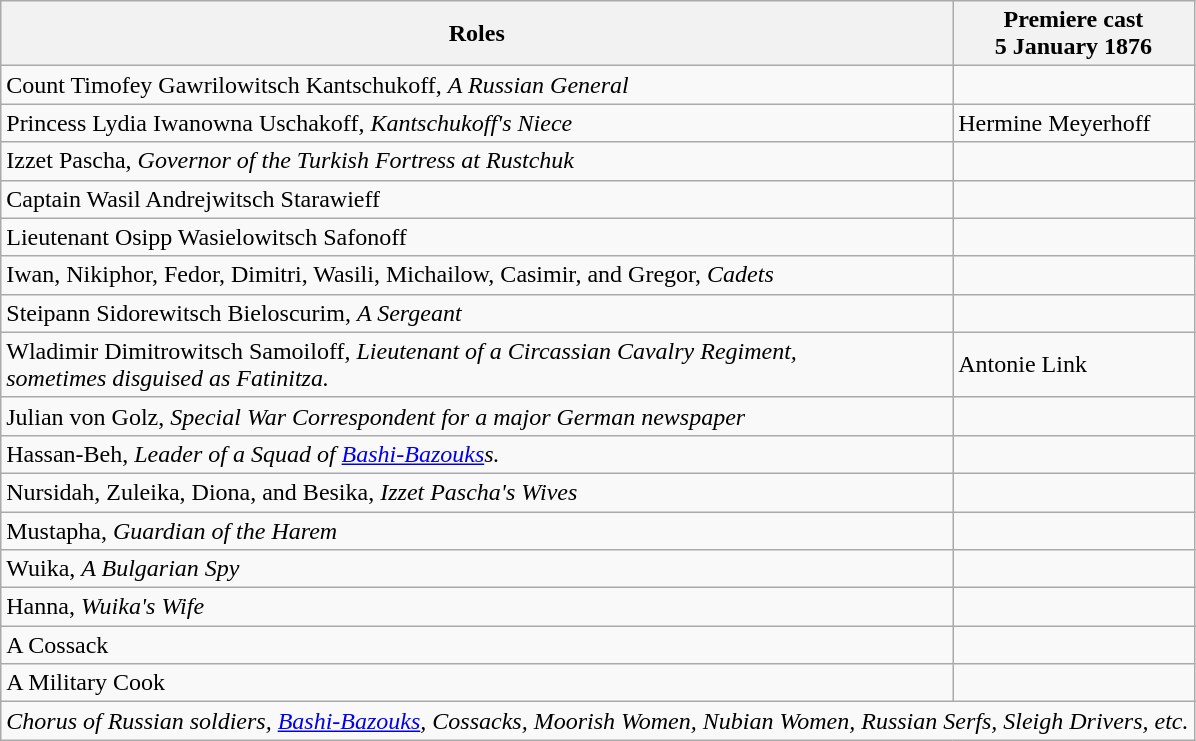<table class="wikitable">
<tr>
<th>Roles</th>
<th>Premiere cast<br>5 January 1876</th>
</tr>
<tr>
<td>Count Timofey Gawrilowitsch Kantschukoff, <em>A Russian General</em></td>
<td></td>
</tr>
<tr>
<td>Princess Lydia Iwanowna Uschakoff, <em>Kantschukoff's Niece</em></td>
<td>Hermine Meyerhoff</td>
</tr>
<tr>
<td>Izzet Pascha, <em>Governor of the Turkish Fortress at Rustchuk</em></td>
<td></td>
</tr>
<tr>
<td>Captain Wasil Andrejwitsch Starawieff</td>
<td></td>
</tr>
<tr>
<td>Lieutenant Osipp Wasielowitsch Safonoff</td>
<td></td>
</tr>
<tr>
<td>Iwan, Nikiphor, Fedor, Dimitri, Wasili, Michailow, Casimir, and Gregor, <em>Cadets</em></td>
<td></td>
</tr>
<tr>
<td>Steipann Sidorewitsch Bieloscurim, <em>A Sergeant</em></td>
<td></td>
</tr>
<tr>
<td>Wladimir Dimitrowitsch Samoiloff, <em>Lieutenant of a Circassian Cavalry Regiment,</em><br><em>sometimes disguised as Fatinitza.</em></td>
<td>Antonie Link</td>
</tr>
<tr>
<td>Julian von Golz, <em>Special War Correspondent for a major German newspaper</em></td>
<td></td>
</tr>
<tr>
<td>Hassan-Beh, <em>Leader of a Squad of <a href='#'>Bashi-Bazouks</a>s.</em></td>
<td></td>
</tr>
<tr>
<td>Nursidah, Zuleika, Diona, and Besika, <em>Izzet Pascha's Wives</em></td>
<td></td>
</tr>
<tr>
<td>Mustapha, <em>Guardian of the Harem</em></td>
<td></td>
</tr>
<tr>
<td>Wuika, <em>A Bulgarian Spy</em></td>
<td></td>
</tr>
<tr>
<td>Hanna, <em>Wuika's Wife</em></td>
<td></td>
</tr>
<tr>
<td>A Cossack</td>
<td></td>
</tr>
<tr>
<td>A Military Cook</td>
<td></td>
</tr>
<tr>
<td colspan=2><em>Chorus of Russian soldiers,  <a href='#'>Bashi-Bazouks</a>, Cossacks, Moorish Women, Nubian Women, Russian Serfs, Sleigh Drivers, etc.</em></td>
</tr>
</table>
